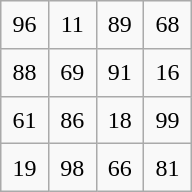<table class="wikitable" style="margin-left:auto;margin-right:auto;text-align:center;width:8em;height:8em;table-layout:fixed;">
<tr>
<td>96</td>
<td>11</td>
<td>89</td>
<td>68</td>
</tr>
<tr>
<td>88</td>
<td>69</td>
<td>91</td>
<td>16</td>
</tr>
<tr>
<td>61</td>
<td>86</td>
<td>18</td>
<td>99</td>
</tr>
<tr>
<td>19</td>
<td>98</td>
<td>66</td>
<td>81</td>
</tr>
</table>
